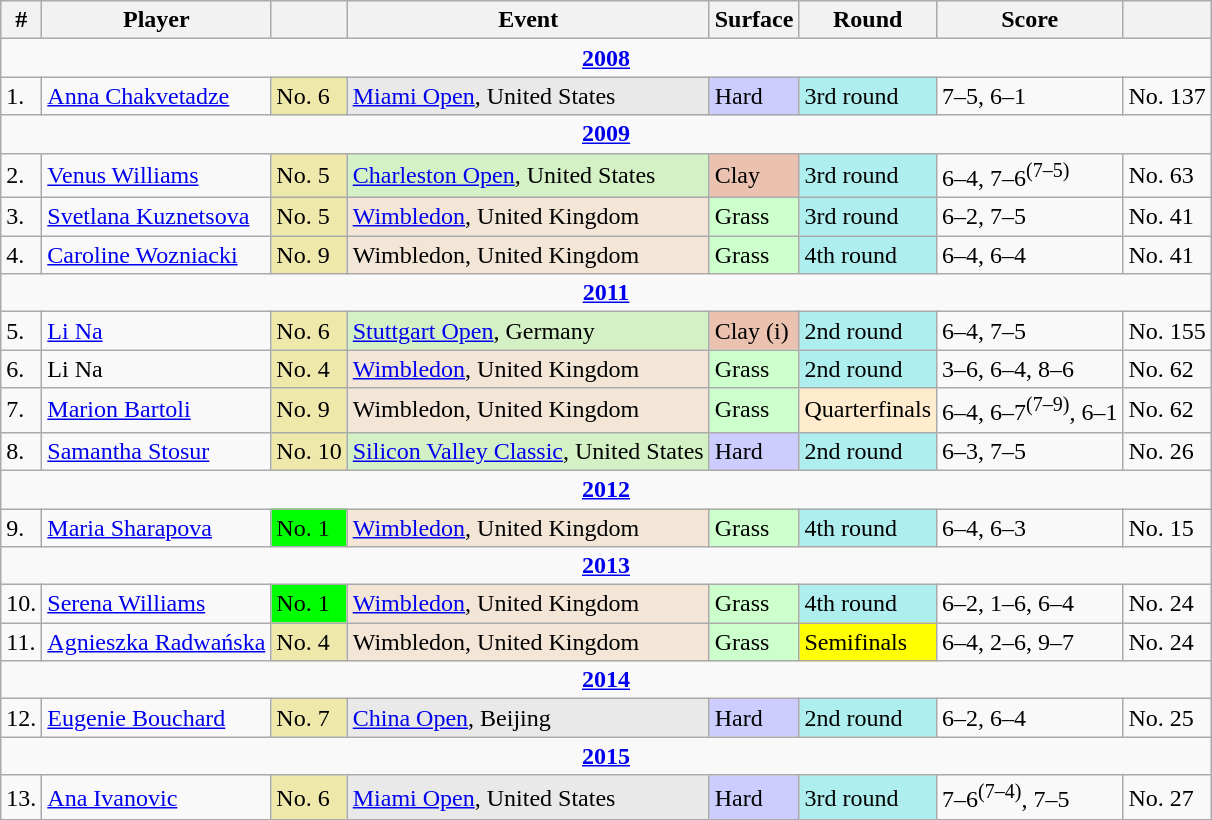<table class="wikitable sortable nowrap">
<tr>
<th>#</th>
<th>Player</th>
<th></th>
<th>Event</th>
<th>Surface</th>
<th>Round</th>
<th class="unsortable">Score</th>
<th></th>
</tr>
<tr>
<td colspan=8 style=text-align:center><strong><a href='#'>2008</a></strong></td>
</tr>
<tr>
<td>1.</td>
<td> <a href='#'>Anna Chakvetadze</a></td>
<td bgcolor=EEE8AA>No. 6</td>
<td bgcolor=e9e9e9><a href='#'>Miami Open</a>, United States</td>
<td bgcolor=CCCCFF>Hard</td>
<td bgcolor=afeeee>3rd round</td>
<td>7–5, 6–1</td>
<td>No. 137</td>
</tr>
<tr>
<td colspan=8 style=text-align:center><strong><a href='#'>2009</a></strong></td>
</tr>
<tr>
<td>2.</td>
<td> <a href='#'>Venus Williams</a></td>
<td bgcolor=EEE8AA>No. 5</td>
<td bgcolor=d4f1c5><a href='#'>Charleston Open</a>, United States</td>
<td bgcolor=EBC2AF>Clay</td>
<td bgcolor=afeeee>3rd round</td>
<td>6–4, 7–6<sup>(7–5)</sup></td>
<td>No. 63</td>
</tr>
<tr>
<td>3.</td>
<td> <a href='#'>Svetlana Kuznetsova</a></td>
<td bgcolor=EEE8AA>No. 5</td>
<td bgcolor=f3e6d7><a href='#'>Wimbledon</a>, United Kingdom</td>
<td bgcolor=CCFFCC>Grass</td>
<td bgcolor=afeeee>3rd round</td>
<td>6–2, 7–5</td>
<td>No. 41</td>
</tr>
<tr>
<td>4.</td>
<td> <a href='#'>Caroline Wozniacki</a></td>
<td bgcolor=EEE8AA>No. 9</td>
<td bgcolor=f3e6d7>Wimbledon, United Kingdom</td>
<td bgcolor=CCFFCC>Grass</td>
<td bgcolor=afeeee>4th round</td>
<td>6–4, 6–4</td>
<td>No. 41</td>
</tr>
<tr>
<td colspan=8 style=text-align:center><strong><a href='#'>2011</a></strong></td>
</tr>
<tr>
<td>5.</td>
<td> <a href='#'>Li Na</a></td>
<td bgcolor=EEE8AA>No. 6</td>
<td bgcolor=d4f1c5><a href='#'>Stuttgart Open</a>, Germany</td>
<td bgcolor=EBC2AF>Clay (i)</td>
<td bgcolor=afeeee>2nd round</td>
<td>6–4, 7–5</td>
<td>No. 155</td>
</tr>
<tr>
<td>6.</td>
<td> Li Na</td>
<td bgcolor=EEE8AA>No. 4</td>
<td bgcolor=f3e6d7><a href='#'>Wimbledon</a>, United Kingdom</td>
<td bgcolor=CCFFCC>Grass</td>
<td bgcolor=afeeee>2nd round</td>
<td>3–6, 6–4, 8–6</td>
<td>No. 62</td>
</tr>
<tr>
<td>7.</td>
<td> <a href='#'>Marion Bartoli</a></td>
<td bgcolor=EEE8AA>No. 9</td>
<td bgcolor=f3e6d7>Wimbledon, United Kingdom</td>
<td bgcolor=CCFFCC>Grass</td>
<td bgcolor=ffebcd>Quarterfinals</td>
<td>6–4, 6–7<sup>(7–9)</sup>, 6–1</td>
<td>No. 62</td>
</tr>
<tr>
<td>8.</td>
<td> <a href='#'>Samantha Stosur</a></td>
<td bgcolor=EEE8AA>No. 10</td>
<td bgcolor=d4f1c5><a href='#'>Silicon Valley Classic</a>, United States</td>
<td bgcolor=CCCCFF>Hard</td>
<td bgcolor=afeeee>2nd round</td>
<td>6–3, 7–5</td>
<td>No. 26</td>
</tr>
<tr>
<td colspan=8 style=text-align:center><strong><a href='#'>2012</a></strong></td>
</tr>
<tr>
<td>9.</td>
<td> <a href='#'>Maria Sharapova</a></td>
<td bgcolor=Lime>No. 1</td>
<td bgcolor=f3e6d7><a href='#'>Wimbledon</a>, United Kingdom</td>
<td bgcolor=CCFFCC>Grass</td>
<td bgcolor=afeeee>4th round</td>
<td>6–4, 6–3</td>
<td>No. 15</td>
</tr>
<tr>
<td colspan=8 style=text-align:center><strong><a href='#'>2013</a></strong></td>
</tr>
<tr>
<td>10.</td>
<td> <a href='#'>Serena Williams</a></td>
<td bgcolor=Lime>No. 1</td>
<td bgcolor=f3e6d7><a href='#'>Wimbledon</a>, United Kingdom</td>
<td bgcolor=CCFFCC>Grass</td>
<td bgcolor=afeeee>4th round</td>
<td>6–2, 1–6, 6–4</td>
<td>No. 24</td>
</tr>
<tr>
<td>11.</td>
<td> <a href='#'>Agnieszka Radwańska</a></td>
<td bgcolor=EEE8AA>No. 4</td>
<td bgcolor=f3e6d7>Wimbledon, United Kingdom</td>
<td bgcolor=CCFFCC>Grass</td>
<td bgcolor=yellow>Semifinals</td>
<td>6–4, 2–6, 9–7</td>
<td>No. 24</td>
</tr>
<tr>
<td colspan=8 style=text-align:center><strong><a href='#'>2014</a></strong></td>
</tr>
<tr>
<td>12.</td>
<td> <a href='#'>Eugenie Bouchard</a></td>
<td bgcolor=EEE8AA>No. 7</td>
<td bgcolor=e9e9e9><a href='#'>China Open</a>, Beijing</td>
<td bgcolor=CCCCFF>Hard</td>
<td bgcolor=afeeee>2nd round</td>
<td>6–2, 6–4</td>
<td>No. 25</td>
</tr>
<tr>
<td colspan=8 style=text-align:center><strong><a href='#'>2015</a></strong></td>
</tr>
<tr>
<td>13.</td>
<td> <a href='#'>Ana Ivanovic</a></td>
<td bgcolor=EEE8AA>No. 6</td>
<td bgcolor=e9e9e9><a href='#'>Miami Open</a>, United States</td>
<td bgcolor=CCCCFF>Hard</td>
<td bgcolor=afeeee>3rd round</td>
<td>7–6<sup>(7–4)</sup>, 7–5</td>
<td>No. 27</td>
</tr>
</table>
